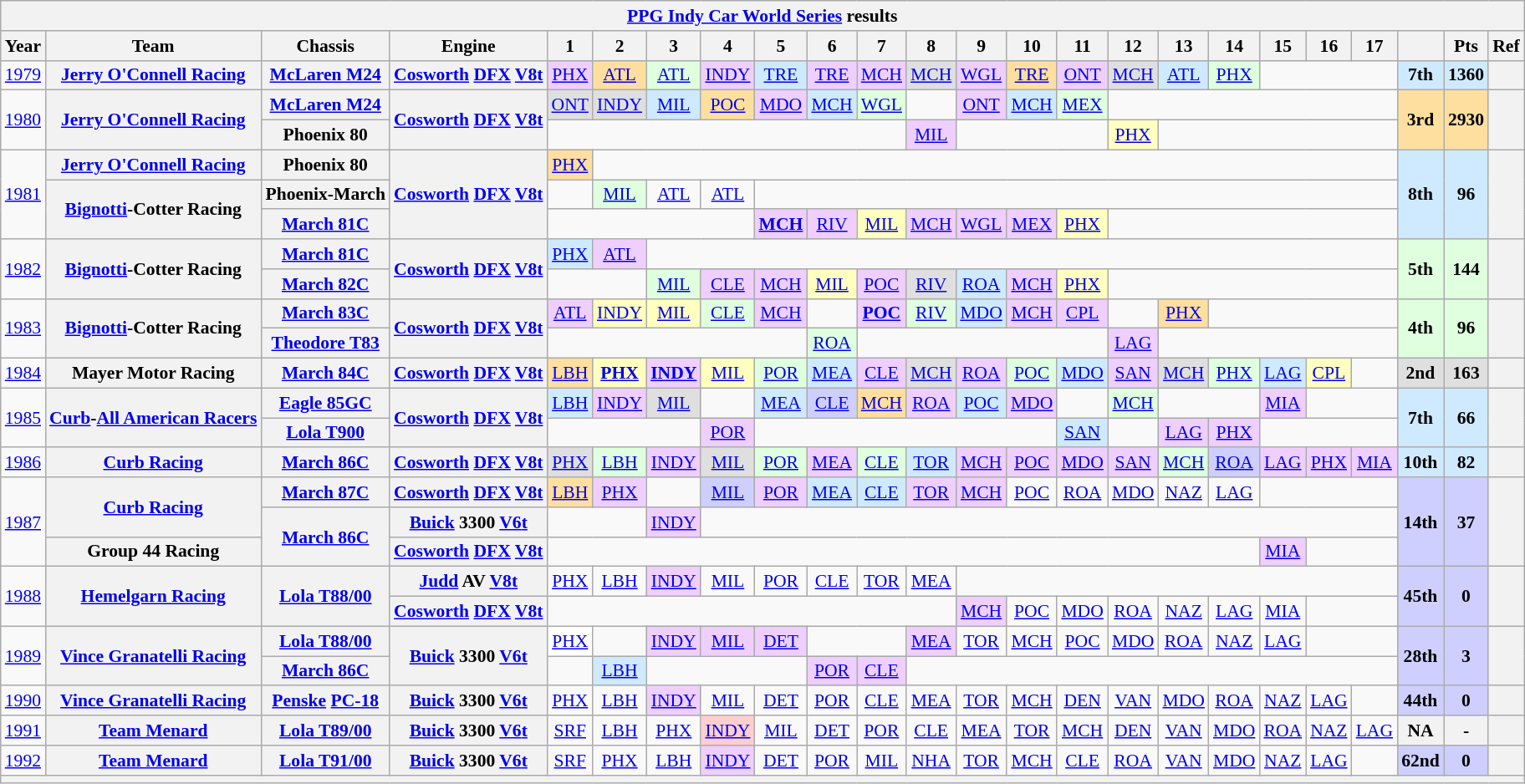<table class="wikitable" style="text-align:center; font-size:90%">
<tr>
<th colspan=34><a href='#'>PPG Indy Car World Series</a> results</th>
</tr>
<tr>
<th>Year</th>
<th>Team</th>
<th>Chassis</th>
<th>Engine</th>
<th>1</th>
<th>2</th>
<th>3</th>
<th>4</th>
<th>5</th>
<th>6</th>
<th>7</th>
<th>8</th>
<th>9</th>
<th>10</th>
<th>11</th>
<th>12</th>
<th>13</th>
<th>14</th>
<th>15</th>
<th>16</th>
<th>17</th>
<th></th>
<th>Pts</th>
<th>Ref</th>
</tr>
<tr>
<td><a href='#'>1979</a></td>
<th><a href='#'>Jerry O'Connell Racing</a></th>
<th><a href='#'>McLaren M24</a></th>
<th><a href='#'>Cosworth</a> <a href='#'>DFX</a> <a href='#'>V8</a><a href='#'>t</a></th>
<td style="background:#EFCFFF;"><a href='#'>PHX</a><br></td>
<td style="background:#FFDF9F;"><a href='#'>ATL</a><br></td>
<td style="background:#DFFFDF;"><a href='#'>ATL</a><br></td>
<td style="background:#EFCFFF;"><a href='#'>INDY</a><br></td>
<td style="background:#CFEAFF;"><a href='#'>TRE</a><br></td>
<td style="background:#EFCFFF;"><a href='#'>TRE</a><br></td>
<td style="background:#EFCFFF;"><a href='#'>MCH</a><br></td>
<td style="background:#DFDFDF;"><a href='#'>MCH</a><br></td>
<td style="background:#EFCFFF;"><a href='#'>WGL</a><br></td>
<td style="background:#FFDF9F;"><a href='#'>TRE</a><br></td>
<td style="background:#EFCFFF;"><a href='#'>ONT</a><br></td>
<td style="background:#DFDFDF;"><a href='#'>MCH</a><br></td>
<td style="background:#CFEAFF;"><a href='#'>ATL</a><br></td>
<td style="background:#DFFFDF;"><a href='#'>PHX</a><br></td>
<td colspan=3></td>
<th style="background:#CFEAFF;">7th</th>
<th style="background:#CFEAFF;">1360</th>
<th></th>
</tr>
<tr>
<td rowspan=2><a href='#'>1980</a></td>
<th rowspan=2><a href='#'>Jerry O'Connell Racing</a></th>
<th><a href='#'>McLaren M24</a></th>
<th rowspan=2><a href='#'>Cosworth</a> <a href='#'>DFX</a> <a href='#'>V8</a><a href='#'>t</a></th>
<td style="background:#DFDFDF;"><a href='#'>ONT</a><br></td>
<td style="background:#DFDFDF;"><a href='#'>INDY</a><br></td>
<td style="background:#CFEAFF;"><a href='#'>MIL</a><br></td>
<td style="background:#FFDF9F;"><a href='#'>POC</a><br></td>
<td style="background:#EFCFFF;"><a href='#'>MDO</a><br></td>
<td style="background:#CFEAFF;"><a href='#'>MCH</a><br></td>
<td style="background:#DFFFDF;"><a href='#'>WGL</a><br></td>
<td></td>
<td style="background:#EFCFFF;"><a href='#'>ONT</a><br></td>
<td style="background:#CFEAFF;"><a href='#'>MCH</a><br></td>
<td style="background:#DFFFDF;"><a href='#'>MEX</a><br></td>
<td colspan=6></td>
<th rowspan=2 style="background:#FFDF9F;">3rd</th>
<th rowspan=2 style="background:#FFDF9F;">2930</th>
<th rowspan=2></th>
</tr>
<tr>
<th>Phoenix 80</th>
<td colspan=7></td>
<td style="background:#EFCFFF;"><a href='#'>MIL</a><br></td>
<td colspan=3></td>
<td style="background:#FFFFBF;"><a href='#'>PHX</a><br></td>
<td colspan=5></td>
</tr>
<tr>
<td rowspan=3><a href='#'>1981</a></td>
<th><a href='#'>Jerry O'Connell Racing</a></th>
<th>Phoenix 80</th>
<th rowspan=3><a href='#'>Cosworth</a> <a href='#'>DFX</a> <a href='#'>V8</a><a href='#'>t</a></th>
<td style="background:#FFDF9F;"><a href='#'>PHX</a><br></td>
<td colspan=16></td>
<th rowspan=3 style="background:#CFEAFF;">8th</th>
<th rowspan=3 style="background:#CFEAFF;">96</th>
<th rowspan=3></th>
</tr>
<tr>
<th rowspan=2><a href='#'>Bignotti</a>-Cotter Racing</th>
<th>Phoenix-March</th>
<td></td>
<td style="background:#DFFFDF;"><a href='#'>MIL</a><br></td>
<td><a href='#'>ATL</a></td>
<td><a href='#'>ATL</a></td>
<td colspan=13></td>
</tr>
<tr>
<th><a href='#'>March 81C</a></th>
<td colspan=4></td>
<td style="background:#EFCFFF;"><strong><a href='#'>MCH</a></strong><br></td>
<td style="background:#EFCFFF;"><a href='#'>RIV</a><br></td>
<td style="background:#FFFFBF;"><a href='#'>MIL</a><br></td>
<td style="background:#EFCFFF;"><a href='#'>MCH</a><br></td>
<td style="background:#EFCFFF;"><a href='#'>WGL</a><br></td>
<td style="background:#EFCFFF;"><a href='#'>MEX</a><br></td>
<td style="background:#FFFFBF;"><a href='#'>PHX</a><br></td>
<td colspan=6></td>
</tr>
<tr>
<td rowspan=2><a href='#'>1982</a></td>
<th rowspan=2><a href='#'>Bignotti</a>-Cotter Racing</th>
<th><a href='#'>March 81C</a></th>
<th rowspan=2><a href='#'>Cosworth</a> <a href='#'>DFX</a> <a href='#'>V8</a><a href='#'>t</a></th>
<td style="background:#CFEAFF;"><a href='#'>PHX</a><br></td>
<td style="background:#EFCFFF;"><a href='#'>ATL</a><br></td>
<td colspan=15></td>
<th rowspan=2 style="background:#DFFFDF;">5th</th>
<th rowspan=2 style="background:#DFFFDF;">144</th>
<th rowspan=2></th>
</tr>
<tr>
<th><a href='#'>March 82C</a></th>
<td colspan=2></td>
<td style="background:#DFFFDF;"><a href='#'>MIL</a><br></td>
<td style="background:#EFCFFF;"><a href='#'>CLE</a><br></td>
<td style="background:#EFCFFF;"><a href='#'>MCH</a><br></td>
<td style="background:#FFFFBF;"><a href='#'>MIL</a><br></td>
<td style="background:#EFCFFF;"><a href='#'>POC</a><br></td>
<td style="background:#DFDFDF;"><a href='#'>RIV</a><br></td>
<td style="background:#CFEAFF;"><a href='#'>ROA</a><br></td>
<td style="background:#EFCFFF;"><a href='#'>MCH</a><br></td>
<td style="background:#FFFFBF;"><a href='#'>PHX</a><br></td>
<td colspan=6></td>
</tr>
<tr>
<td rowspan=2><a href='#'>1983</a></td>
<th rowspan=2><a href='#'>Bignotti</a>-Cotter Racing</th>
<th><a href='#'>March 83C</a></th>
<th rowspan=2><a href='#'>Cosworth</a> <a href='#'>DFX</a> <a href='#'>V8</a><a href='#'>t</a></th>
<td style="background:#EFCFFF;"><a href='#'>ATL</a><br></td>
<td style="background:#FFFFBF;"><a href='#'>INDY</a><br></td>
<td style="background:#FFFFBF;"><a href='#'>MIL</a><br></td>
<td style="background:#DFFFDF;"><a href='#'>CLE</a><br></td>
<td style="background:#EFCFFF;"><a href='#'>MCH</a><br></td>
<td></td>
<td style="background:#EFCFFF;"><strong><a href='#'>POC</a></strong><br></td>
<td style="background:#DFFFDF;"><a href='#'>RIV</a><br></td>
<td style="background:#CFEAFF;"><a href='#'>MDO</a><br></td>
<td style="background:#EFCFFF;"><a href='#'>MCH</a><br></td>
<td style="background:#EFCFFF;"><a href='#'>CPL</a><br></td>
<td></td>
<td style="background:#FFDF9F;"><a href='#'>PHX</a><br></td>
<td colspan=4></td>
<th rowspan=2 style="background:#DFFFDF;">4th</th>
<th rowspan=2 style="background:#DFFFDF;">96</th>
<th rowspan=2></th>
</tr>
<tr>
<th><a href='#'>Theodore T83</a></th>
<td colspan=5></td>
<td style="background:#DFFFDF;"><a href='#'>ROA</a><br></td>
<td colspan=5></td>
<td style="background:#EFCFFF;"><a href='#'>LAG</a><br></td>
<td colspan=5></td>
</tr>
<tr>
<td><a href='#'>1984</a></td>
<th>Mayer Motor Racing</th>
<th><a href='#'>March 84C</a></th>
<th><a href='#'>Cosworth</a> <a href='#'>DFX</a> <a href='#'>V8</a><a href='#'>t</a></th>
<td style="background:#FFDF9F;"><a href='#'>LBH</a><br></td>
<td style="background:#FFFFBF;"><strong><a href='#'>PHX</a></strong><br></td>
<td style="background:#EFCFFF;"><strong><a href='#'>INDY</a></strong><br></td>
<td style="background:#FFFFBF;"><a href='#'>MIL</a><br></td>
<td style="background:#DFFFDF;"><a href='#'>POR</a><br></td>
<td style="background:#CFEAFF;"><a href='#'>MEA</a><br></td>
<td style="background:#EFCFFF;"><a href='#'>CLE</a><br></td>
<td style="background:#DFDFDF;"><a href='#'>MCH</a><br></td>
<td style="background:#EFCFFF;"><a href='#'>ROA</a><br></td>
<td style="background:#DFFFDF;"><a href='#'>POC</a><br></td>
<td style="background:#CFEAFF;"><a href='#'>MDO</a><br></td>
<td style="background:#EFCFFF;"><a href='#'>SAN</a><br></td>
<td style="background:#DFDFDF;"><a href='#'>MCH</a><br></td>
<td style="background:#DFFFDF;"><a href='#'>PHX</a><br></td>
<td style="background:#CFEAFF;"><a href='#'>LAG</a><br></td>
<td style="background:#FFFFBF;"><a href='#'>CPL</a><br></td>
<td></td>
<th style="background:#DFDFDF;">2nd</th>
<th style="background:#DFDFDF;">163</th>
<th></th>
</tr>
<tr>
<td rowspan=2><a href='#'>1985</a></td>
<th rowspan=2><a href='#'>Curb</a>-<a href='#'>All American Racers</a></th>
<th><a href='#'>Eagle 85GC</a></th>
<th rowspan=2><a href='#'>Cosworth</a> <a href='#'>DFX</a> <a href='#'>V8</a><a href='#'>t</a></th>
<td style="background:#CFEAFF;"><a href='#'>LBH</a><br></td>
<td style="background:#EFCFFF;"><a href='#'>INDY</a><br></td>
<td style="background:#DFDFDF;"><a href='#'>MIL</a><br></td>
<td></td>
<td style="background:#CFEAFF;"><a href='#'>MEA</a><br></td>
<td style="background:#CFCFFF;"><a href='#'>CLE</a><br></td>
<td style="background:#FFDF9F;"><a href='#'>MCH</a><br></td>
<td style="background:#EFCFFF;"><a href='#'>ROA</a><br></td>
<td style="background:#CFEAFF;"><a href='#'>POC</a><br></td>
<td style="background:#EFCFFF;"><a href='#'>MDO</a><br></td>
<td></td>
<td style="background:#DFFFDF;"><a href='#'>MCH</a><br></td>
<td colspan=2></td>
<td style="background:#EFCFFF;"><a href='#'>MIA</a><br></td>
<td colspan=2></td>
<th rowspan=2 style="background:#CFEAFF;">7th</th>
<th rowspan=2 style="background:#CFEAFF;">66</th>
<th rowspan=2></th>
</tr>
<tr>
<th><a href='#'>Lola T900</a></th>
<td colspan=3></td>
<td style="background:#EFCFFF;"><a href='#'>POR</a><br></td>
<td colspan=6></td>
<td style="background:#CFEAFF;"><a href='#'>SAN</a><br></td>
<td></td>
<td style="background:#EFCFFF;"><a href='#'>LAG</a><br></td>
<td style="background:#EFCFFF;"><a href='#'>PHX</a><br></td>
<td colspan=3></td>
</tr>
<tr>
<td><a href='#'>1986</a></td>
<th><a href='#'>Curb Racing</a></th>
<th><a href='#'>March 86C</a></th>
<th><a href='#'>Cosworth</a> <a href='#'>DFX</a> <a href='#'>V8</a><a href='#'>t</a></th>
<td style="background:#DFDFDF;"><a href='#'>PHX</a><br></td>
<td style="background:#DFFFDF;"><a href='#'>LBH</a><br></td>
<td style="background:#EFCFFF;"><a href='#'>INDY</a><br></td>
<td style="background:#DFDFDF;"><a href='#'>MIL</a><br></td>
<td style="background:#DFFFDF;"><a href='#'>POR</a><br></td>
<td style="background:#EFCFFF;"><a href='#'>MEA</a><br></td>
<td style="background:#DFFFDF;"><a href='#'>CLE</a><br></td>
<td style="background:#CFEAFF;"><a href='#'>TOR</a><br></td>
<td style="background:#EFCFFF;"><a href='#'>MCH</a><br></td>
<td style="background:#EFCFFF;"><a href='#'>POC</a><br></td>
<td style="background:#EFCFFF;"><a href='#'>MDO</a><br></td>
<td style="background:#EFCFFF;"><a href='#'>SAN</a><br></td>
<td style="background:#DFFFDF;"><a href='#'>MCH</a><br></td>
<td style="background:#CFCFFF;"><a href='#'>ROA</a><br></td>
<td style="background:#EFCFFF;"><a href='#'>LAG</a><br></td>
<td style="background:#EFCFFF;"><a href='#'>PHX</a><br></td>
<td style="background:#EFCFFF;"><a href='#'>MIA</a><br></td>
<th style="background:#CFEAFF;">10th</th>
<th style="background:#CFEAFF;">82</th>
<th></th>
</tr>
<tr>
<td rowspan=3><a href='#'>1987</a></td>
<th rowspan=2><a href='#'>Curb Racing</a></th>
<th><a href='#'>March 87C</a></th>
<th><a href='#'>Cosworth</a> <a href='#'>DFX</a> <a href='#'>V8</a><a href='#'>t</a></th>
<td style="background:#FFDF9F;"><a href='#'>LBH</a><br></td>
<td style="background:#EFCFFF;"><a href='#'>PHX</a><br></td>
<td></td>
<td style="background:#CFCFFF;"><a href='#'>MIL</a><br></td>
<td style="background:#EFCFFF;"><a href='#'>POR</a><br></td>
<td style="background:#CFEAFF;"><a href='#'>MEA</a><br></td>
<td style="background:#CFEAFF;"><a href='#'>CLE</a><br></td>
<td style="background:#EFCFFF;"><a href='#'>TOR</a><br></td>
<td style="background:#EFCFFF;"><a href='#'>MCH</a><br></td>
<td><a href='#'>POC</a></td>
<td><a href='#'>ROA</a></td>
<td><a href='#'>MDO</a></td>
<td><a href='#'>NAZ</a></td>
<td><a href='#'>LAG</a></td>
<td colspan=3></td>
<th rowspan=3 style="background:#CFCFFF;">14th</th>
<th rowspan=3 style="background:#CFCFFF;">37</th>
<th rowspan=3></th>
</tr>
<tr>
<th rowspan=2><a href='#'>March 86C</a></th>
<th><a href='#'>Buick</a> 3300 <a href='#'>V6</a><a href='#'>t</a></th>
<td colspan=2></td>
<td style="background:#EFCFFF;"><a href='#'>INDY</a><br></td>
<td colspan=14></td>
</tr>
<tr>
<th>Group 44 Racing</th>
<th><a href='#'>Cosworth</a> <a href='#'>DFX</a> <a href='#'>V8</a><a href='#'>t</a></th>
<td colspan=14></td>
<td style="background:#EFCFFF;"><a href='#'>MIA</a><br></td>
<td colspan=2></td>
</tr>
<tr>
<td rowspan=2><a href='#'>1988</a></td>
<th rowspan=2><a href='#'>Hemelgarn Racing</a></th>
<th rowspan=2><a href='#'>Lola T88/00</a></th>
<th><a href='#'>Judd</a> AV <a href='#'>V8</a><a href='#'>t</a></th>
<td><a href='#'>PHX</a></td>
<td><a href='#'>LBH</a></td>
<td style="background:#EFCFFF;"><a href='#'>INDY</a><br></td>
<td><a href='#'>MIL</a></td>
<td><a href='#'>POR</a></td>
<td><a href='#'>CLE</a></td>
<td><a href='#'>TOR</a></td>
<td><a href='#'>MEA</a></td>
<td colspan=9></td>
<th rowspan=2 style="background:#CFCFFF;">45th</th>
<th rowspan=2 style="background:#CFCFFF;">0</th>
<th rowspan=2></th>
</tr>
<tr>
<th><a href='#'>Cosworth</a> <a href='#'>DFX</a> <a href='#'>V8</a><a href='#'>t</a></th>
<td colspan=8></td>
<td style="background:#EFCFFF;"><a href='#'>MCH</a><br></td>
<td><a href='#'>POC</a></td>
<td><a href='#'>MDO</a></td>
<td><a href='#'>ROA</a></td>
<td><a href='#'>NAZ</a></td>
<td><a href='#'>LAG</a></td>
<td><a href='#'>MIA</a></td>
<td colspan=2></td>
</tr>
<tr>
<td rowspan=2><a href='#'>1989</a></td>
<th rowspan=2><a href='#'>Vince Granatelli Racing</a></th>
<th><a href='#'>Lola T88/00</a></th>
<th rowspan=2><a href='#'>Buick</a> 3300 <a href='#'>V6</a><a href='#'>t</a></th>
<td style="background:#FFFFFF;"><a href='#'>PHX</a><br></td>
<td></td>
<td style="background:#EFCFFF;"><a href='#'>INDY</a><br></td>
<td style="background:#EFCFFF;"><a href='#'>MIL</a><br></td>
<td style="background:#EFCFFF;"><a href='#'>DET</a><br></td>
<td colspan=2></td>
<td style="background:#EFCFFF;"><a href='#'>MEA</a><br></td>
<td><a href='#'>TOR</a></td>
<td><a href='#'>MCH</a></td>
<td><a href='#'>POC</a></td>
<td><a href='#'>MDO</a></td>
<td><a href='#'>ROA</a></td>
<td><a href='#'>NAZ</a></td>
<td><a href='#'>LAG</a></td>
<td colspan=2></td>
<th rowspan=2 style="background:#CFCFFF;">28th</th>
<th rowspan=2 style="background:#CFCFFF;">3</th>
<th rowspan=2></th>
</tr>
<tr>
<th><a href='#'>March 86C</a></th>
<td></td>
<td style="background:#CFEAFF;"><a href='#'>LBH</a><br></td>
<td colspan=3></td>
<td style="background:#EFCFFF;"><a href='#'>POR</a><br></td>
<td style="background:#EFCFFF;"><a href='#'>CLE</a><br></td>
<td colspan=10></td>
</tr>
<tr>
<td><a href='#'>1990</a></td>
<th><a href='#'>Vince Granatelli Racing</a></th>
<th><a href='#'>Penske</a> <a href='#'>PC-18</a></th>
<th><a href='#'>Buick</a> 3300 <a href='#'>V6</a><a href='#'>t</a></th>
<td><a href='#'>PHX</a></td>
<td><a href='#'>LBH</a></td>
<td style="background:#EFCFFF;"><a href='#'>INDY</a><br></td>
<td><a href='#'>MIL</a></td>
<td><a href='#'>DET</a></td>
<td><a href='#'>POR</a></td>
<td><a href='#'>CLE</a></td>
<td><a href='#'>MEA</a></td>
<td><a href='#'>TOR</a></td>
<td><a href='#'>MCH</a></td>
<td><a href='#'>DEN</a></td>
<td><a href='#'>VAN</a></td>
<td><a href='#'>MDO</a></td>
<td><a href='#'>ROA</a></td>
<td><a href='#'>NAZ</a></td>
<td><a href='#'>LAG</a></td>
<td></td>
<th style="background:#CFCFFF;">44th</th>
<th style="background:#CFCFFF;">0</th>
<th></th>
</tr>
<tr>
<td><a href='#'>1991</a></td>
<th><a href='#'>Team Menard</a></th>
<th><a href='#'>Lola T89/00</a></th>
<th><a href='#'>Buick</a> 3300 <a href='#'>V6</a><a href='#'>t</a></th>
<td><a href='#'>SRF</a></td>
<td><a href='#'>LBH</a></td>
<td><a href='#'>PHX</a></td>
<td style="background:#FFCFCF;"><a href='#'>INDY</a><br></td>
<td><a href='#'>MIL</a></td>
<td><a href='#'>DET</a></td>
<td><a href='#'>POR</a></td>
<td><a href='#'>CLE</a></td>
<td><a href='#'>MEA</a></td>
<td><a href='#'>TOR</a></td>
<td><a href='#'>MCH</a></td>
<td><a href='#'>DEN</a></td>
<td><a href='#'>VAN</a></td>
<td><a href='#'>MDO</a></td>
<td><a href='#'>ROA</a></td>
<td><a href='#'>NAZ</a></td>
<td><a href='#'>LAG</a></td>
<th>NA</th>
<th>-</th>
<th></th>
</tr>
<tr>
<td><a href='#'>1992</a></td>
<th><a href='#'>Team Menard</a></th>
<th><a href='#'>Lola T91/00</a></th>
<th><a href='#'>Buick</a> 3300 <a href='#'>V6</a><a href='#'>t</a></th>
<td><a href='#'>SRF</a></td>
<td><a href='#'>PHX</a></td>
<td><a href='#'>LBH</a></td>
<td style="background:#EFCFFF;"><a href='#'>INDY</a><br></td>
<td><a href='#'>DET</a></td>
<td><a href='#'>POR</a></td>
<td><a href='#'>MIL</a></td>
<td><a href='#'>NHA</a></td>
<td><a href='#'>TOR</a></td>
<td><a href='#'>MCH</a></td>
<td><a href='#'>CLE</a></td>
<td><a href='#'>ROA</a></td>
<td><a href='#'>VAN</a></td>
<td><a href='#'>MDO</a></td>
<td><a href='#'>NAZ</a></td>
<td><a href='#'>LAG</a></td>
<td></td>
<th style="background:#CFCFFF;">62nd</th>
<th style="background:#CFCFFF;">0</th>
<th></th>
</tr>
<tr>
<th colspan="24"></th>
</tr>
</table>
